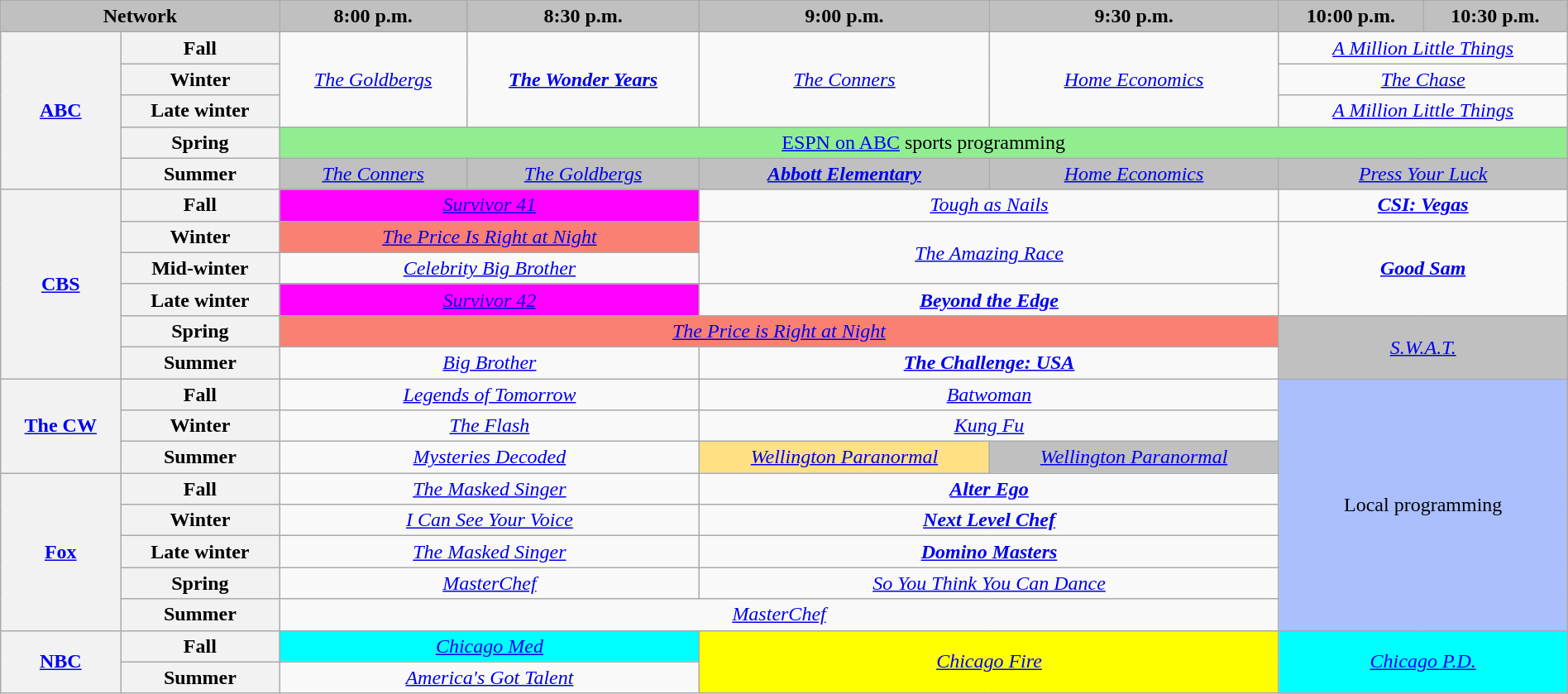<table class="wikitable" style="width:100%;margin-right:0;text-align:center">
<tr>
<th colspan="2" style="background-color:#C0C0C0;text-align:center">Network</th>
<th style="background-color:#C0C0C0;text-align:center">8:00 p.m.</th>
<th style="background-color:#C0C0C0;text-align:center">8:30 p.m.</th>
<th style="background-color:#C0C0C0;text-align:center">9:00 p.m.</th>
<th style="background-color:#C0C0C0;text-align:center">9:30 p.m.</th>
<th style="background-color:#C0C0C0;text-align:center">10:00 p.m.</th>
<th style="background-color:#C0C0C0;text-align:center">10:30 p.m.</th>
</tr>
<tr>
<th rowspan="5"><a href='#'>ABC</a></th>
<th>Fall</th>
<td rowspan="3"><em><a href='#'>The Goldbergs</a></em></td>
<td rowspan="3"><strong><em><a href='#'>The Wonder Years</a></em></strong></td>
<td rowspan="3"><em><a href='#'>The Conners</a></em></td>
<td rowspan="3"><em><a href='#'>Home Economics</a></em></td>
<td colspan="2"><em><a href='#'>A Million Little Things</a></em></td>
</tr>
<tr>
<th>Winter</th>
<td colspan="2"><em><a href='#'>The Chase</a></em></td>
</tr>
<tr>
<th>Late winter</th>
<td colspan="2"><em><a href='#'>A Million Little Things</a></em></td>
</tr>
<tr>
<th>Spring</th>
<td colspan="6" style="background:lightgreen;"><a href='#'>ESPN on ABC</a> sports programming</td>
</tr>
<tr>
<th>Summer</th>
<td style="background:#C0C0C0;"><em><a href='#'>The Conners</a></em> </td>
<td style="background:#C0C0C0;"><em><a href='#'>The Goldbergs</a></em> </td>
<td style="background:#C0C0C0;"><strong><em><a href='#'>Abbott Elementary</a></em></strong> </td>
<td style="background:#C0C0C0;"><em><a href='#'>Home Economics</a></em> </td>
<td colspan="2" style="background:#C0C0C0;"><em><a href='#'>Press Your Luck</a></em> </td>
</tr>
<tr>
<th rowspan="6"><a href='#'>CBS</a></th>
<th>Fall</th>
<td colspan="2" style="background:magenta;"><em><a href='#'>Survivor 41</a></em> </td>
<td colspan="2"><em><a href='#'>Tough as Nails</a></em></td>
<td colspan="2"><strong><em><a href='#'>CSI: Vegas</a></em></strong></td>
</tr>
<tr>
<th>Winter</th>
<td colspan="2" style="background:#FA8072;"><em><a href='#'>The Price Is Right at Night</a></em></td>
<td rowspan="2" colspan="2"><em><a href='#'>The Amazing Race</a></em></td>
<td rowspan="3" colspan="2"><strong><em><a href='#'>Good Sam</a></em></strong></td>
</tr>
<tr>
<th>Mid-winter</th>
<td colspan="2"><em><a href='#'>Celebrity Big Brother</a></em></td>
</tr>
<tr>
<th>Late winter</th>
<td colspan="2" style="background:magenta;"><em><a href='#'>Survivor 42</a></em> </td>
<td colspan="2"><strong><em><a href='#'>Beyond the Edge</a></em></strong></td>
</tr>
<tr>
<th>Spring</th>
<td colspan="4" style="background:#FA8072;"><em><a href='#'>The Price is Right at Night</a></em> </td>
<td rowspan="2" colspan="2" style="background:#C0C0C0;"><em><a href='#'>S.W.A.T.</a></em> </td>
</tr>
<tr>
<th>Summer</th>
<td colspan="2"><em><a href='#'>Big Brother</a></em></td>
<td colspan="2"><strong><em><a href='#'>The Challenge: USA</a></em></strong></td>
</tr>
<tr>
<th rowspan="3"><a href='#'>The CW</a></th>
<th>Fall</th>
<td colspan="2"><em><a href='#'>Legends of Tomorrow</a></em></td>
<td colspan="2"><em><a href='#'>Batwoman</a></em></td>
<td rowspan="8" colspan="2" style="background:#abbfff;">Local programming</td>
</tr>
<tr>
<th>Winter</th>
<td colspan="2"><em><a href='#'>The Flash</a></em></td>
<td colspan="2"><em><a href='#'>Kung Fu</a></em></td>
</tr>
<tr>
<th>Summer</th>
<td colspan="2"><em><a href='#'>Mysteries Decoded</a></em></td>
<td style="background:#FFE082;"><em><a href='#'>Wellington Paranormal</a></em></td>
<td style="background:#C0C0C0;"><em><a href='#'>Wellington Paranormal</a></em> </td>
</tr>
<tr>
<th rowspan="5"><a href='#'>Fox</a></th>
<th>Fall</th>
<td colspan="2"><em><a href='#'>The Masked Singer</a></em></td>
<td colspan="2"><strong><em><a href='#'>Alter Ego</a></em></strong></td>
</tr>
<tr>
<th>Winter</th>
<td colspan="2"><em><a href='#'>I Can See Your Voice</a></em></td>
<td colspan="2"><strong><em><a href='#'>Next Level Chef</a></em></strong></td>
</tr>
<tr>
<th>Late winter</th>
<td colspan="2"><em><a href='#'>The Masked Singer</a></em></td>
<td colspan="2"><strong><em><a href='#'>Domino Masters</a></em></strong></td>
</tr>
<tr>
<th>Spring</th>
<td colspan="2"><em><a href='#'>MasterChef</a></em></td>
<td colspan="2"><em><a href='#'>So You Think You Can Dance</a></em></td>
</tr>
<tr>
<th>Summer</th>
<td colspan="4"><em><a href='#'>MasterChef</a></em></td>
</tr>
<tr>
<th rowspan="2"><a href='#'>NBC</a></th>
<th>Fall</th>
<td colspan="2" style="background:cyan;"><em><a href='#'>Chicago Med</a></em> </td>
<td rowspan="2" colspan="2" style="background:yellow;"><em><a href='#'>Chicago Fire</a></em> </td>
<td rowspan="2" colspan="2" style="background:cyan;"><em><a href='#'>Chicago P.D.</a></em> </td>
</tr>
<tr>
<th>Summer</th>
<td colspan="2"><em><a href='#'>America's Got Talent</a></em></td>
</tr>
</table>
